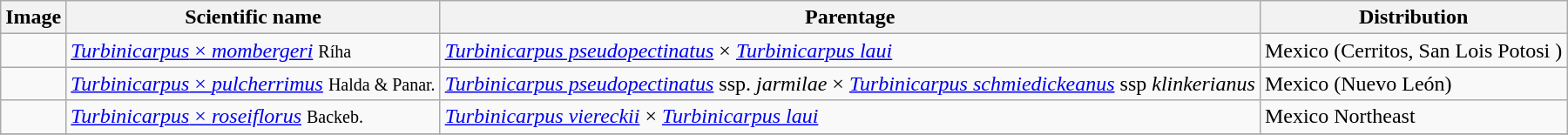<table class="wikitable ">
<tr>
<th>Image</th>
<th>Scientific name</th>
<th>Parentage</th>
<th>Distribution</th>
</tr>
<tr>
<td></td>
<td><a href='#'><em>Turbinicarpus</em> × <em>mombergeri</em></a> <small>Ríha</small></td>
<td><em><a href='#'>Turbinicarpus pseudopectinatus</a></em> × <em><a href='#'>Turbinicarpus laui</a></em></td>
<td>Mexico (Cerritos, San Lois Potosi )</td>
</tr>
<tr>
<td></td>
<td><a href='#'><em>Turbinicarpus</em> × <em>pulcherrimus</em></a> <small>Halda & Panar.</small></td>
<td><em><a href='#'>Turbinicarpus pseudopectinatus</a></em> ssp. <em>jarmilae</em> × <em><a href='#'>Turbinicarpus schmiedickeanus</a></em> ssp <em>klinkerianus</em></td>
<td>Mexico (Nuevo León)</td>
</tr>
<tr>
<td></td>
<td><a href='#'><em>Turbinicarpus</em> × <em>roseiflorus</em></a> <small>Backeb.</small></td>
<td><em><a href='#'>Turbinicarpus viereckii</a></em> × <em><a href='#'>Turbinicarpus laui</a></em></td>
<td>Mexico Northeast</td>
</tr>
<tr>
</tr>
</table>
